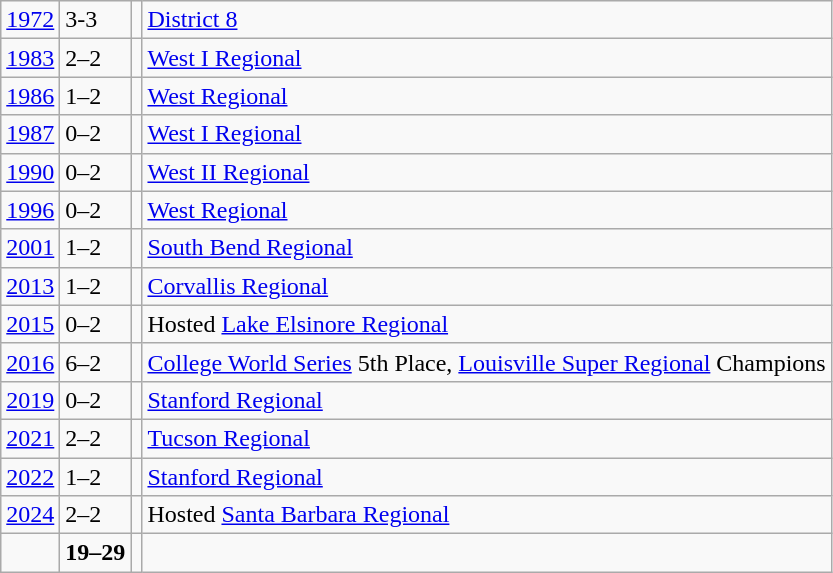<table class="wikitable">
<tr>
<td><a href='#'>1972</a></td>
<td>3-3</td>
<td></td>
<td><a href='#'>District 8</a></td>
</tr>
<tr>
<td><a href='#'>1983</a></td>
<td>2–2</td>
<td></td>
<td><a href='#'>West I Regional</a></td>
</tr>
<tr>
<td><a href='#'>1986</a></td>
<td>1–2</td>
<td></td>
<td><a href='#'>West Regional</a></td>
</tr>
<tr>
<td><a href='#'>1987</a></td>
<td>0–2</td>
<td></td>
<td><a href='#'>West I Regional</a></td>
</tr>
<tr>
<td><a href='#'>1990</a></td>
<td>0–2</td>
<td></td>
<td><a href='#'>West II Regional</a></td>
</tr>
<tr>
<td><a href='#'>1996</a></td>
<td>0–2</td>
<td></td>
<td><a href='#'>West Regional</a></td>
</tr>
<tr>
<td><a href='#'>2001</a></td>
<td>1–2</td>
<td></td>
<td><a href='#'>South Bend Regional</a></td>
</tr>
<tr>
<td><a href='#'>2013</a></td>
<td>1–2</td>
<td></td>
<td><a href='#'>Corvallis Regional</a></td>
</tr>
<tr>
<td><a href='#'>2015</a></td>
<td>0–2</td>
<td></td>
<td>Hosted <a href='#'>Lake Elsinore Regional</a></td>
</tr>
<tr>
<td><a href='#'>2016</a></td>
<td>6–2</td>
<td></td>
<td><a href='#'>College World Series</a> 5th Place, <a href='#'>Louisville Super Regional</a> Champions</td>
</tr>
<tr>
<td><a href='#'>2019</a></td>
<td>0–2</td>
<td></td>
<td><a href='#'>Stanford Regional</a></td>
</tr>
<tr>
<td><a href='#'>2021</a></td>
<td>2–2</td>
<td></td>
<td><a href='#'>Tucson Regional</a></td>
</tr>
<tr>
<td><a href='#'>2022</a></td>
<td>1–2</td>
<td></td>
<td><a href='#'>Stanford Regional</a></td>
</tr>
<tr>
<td><a href='#'>2024</a></td>
<td>2–2</td>
<td></td>
<td>Hosted <a href='#'>Santa Barbara Regional</a></td>
</tr>
<tr>
<td></td>
<td><strong>19–29</strong></td>
<td><strong></strong></td>
<td></td>
</tr>
</table>
